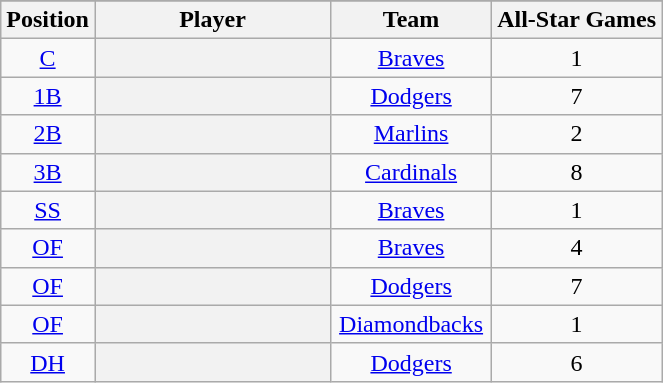<table class="wikitable sortable plainrowheaders" style="text-align:center;">
<tr>
</tr>
<tr>
<th scope="col">Position</th>
<th scope="col" style="width:150px;">Player</th>
<th scope="col" style="width:100px;">Team</th>
<th scope="col">All-Star Games</th>
</tr>
<tr>
<td><a href='#'>C</a></td>
<th scope="row" style="text-align:center"></th>
<td><a href='#'>Braves</a></td>
<td>1</td>
</tr>
<tr>
<td><a href='#'>1B</a></td>
<th scope="row" style="text-align:center"></th>
<td><a href='#'>Dodgers</a></td>
<td>7</td>
</tr>
<tr>
<td><a href='#'>2B</a></td>
<th scope="row" style="text-align:center"></th>
<td><a href='#'>Marlins</a></td>
<td>2</td>
</tr>
<tr>
<td><a href='#'>3B</a></td>
<th scope="row" style="text-align:center"></th>
<td><a href='#'>Cardinals</a></td>
<td>8</td>
</tr>
<tr>
<td><a href='#'>SS</a></td>
<th scope="row" style="text-align:center"></th>
<td><a href='#'>Braves</a></td>
<td>1</td>
</tr>
<tr>
<td><a href='#'>OF</a></td>
<th scope="row" style="text-align:center"></th>
<td><a href='#'>Braves</a></td>
<td>4</td>
</tr>
<tr>
<td><a href='#'>OF</a></td>
<th scope="row" style="text-align:center"></th>
<td><a href='#'>Dodgers</a></td>
<td>7</td>
</tr>
<tr>
<td><a href='#'>OF</a></td>
<th scope="row" style="text-align:center"></th>
<td><a href='#'>Diamondbacks</a></td>
<td>1</td>
</tr>
<tr>
<td><a href='#'>DH</a></td>
<th scope="row" style="text-align:center"></th>
<td><a href='#'>Dodgers</a></td>
<td>6</td>
</tr>
</table>
